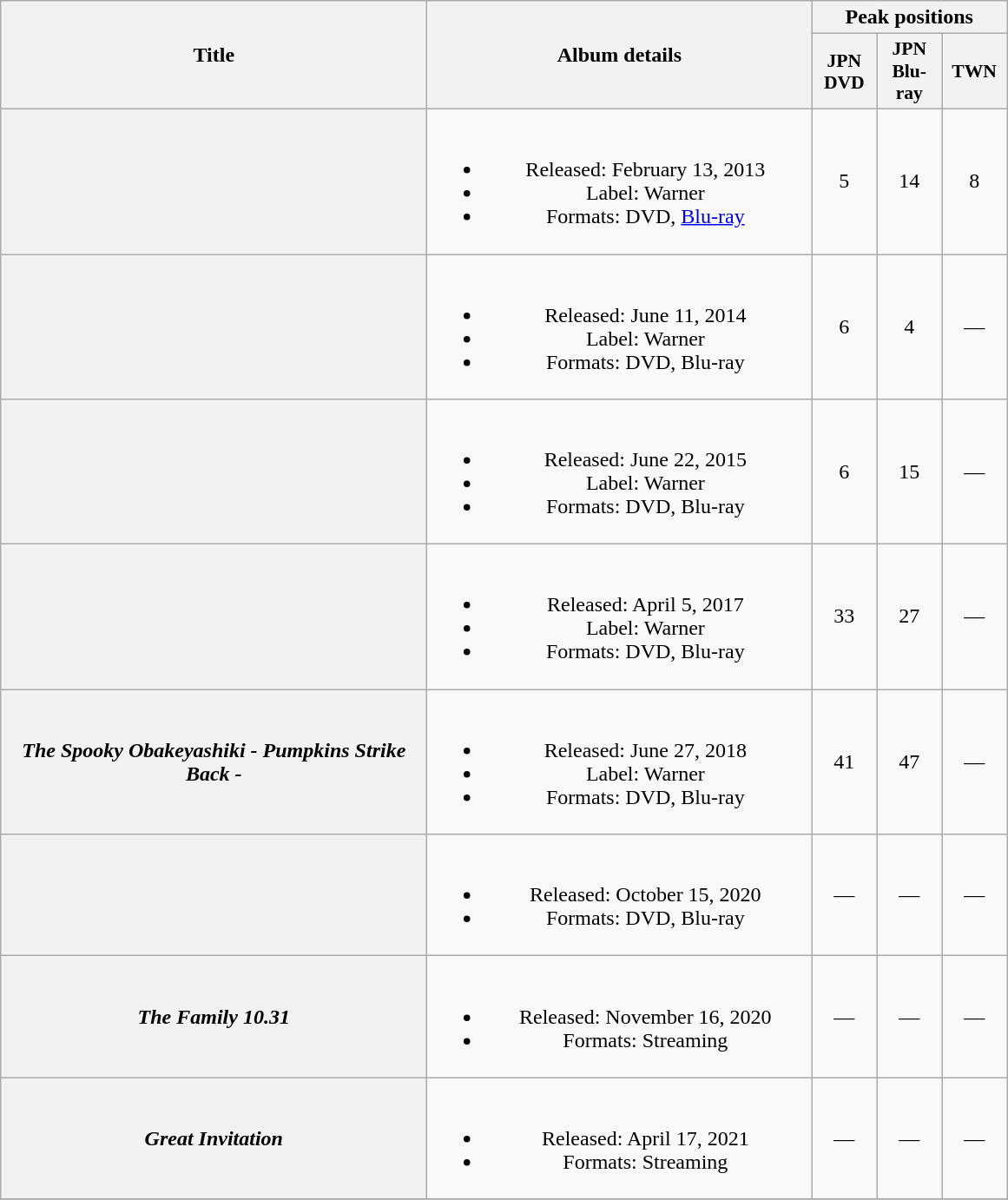<table class="wikitable plainrowheaders" style="text-align:center;">
<tr>
<th style="width:20em;" rowspan="2">Title</th>
<th style="width:18em;" rowspan="2">Album details</th>
<th colspan="3">Peak positions</th>
</tr>
<tr>
<th scope="col" style="width:3em;font-size:90%;">JPN DVD<br></th>
<th scope="col" style="width:3em;font-size:90%;">JPN Blu-ray<br></th>
<th scope="col" style="width:3em;font-size:90%;">TWN<br></th>
</tr>
<tr>
<th scope="row"></th>
<td><br><ul><li>Released: February 13, 2013 </li><li>Label: Warner</li><li>Formats: DVD, <a href='#'>Blu-ray</a></li></ul></td>
<td>5</td>
<td>14</td>
<td>8</td>
</tr>
<tr>
<th scope="row"></th>
<td><br><ul><li>Released: June 11, 2014 </li><li>Label: Warner</li><li>Formats: DVD, Blu-ray</li></ul></td>
<td>6</td>
<td>4</td>
<td>—</td>
</tr>
<tr>
<th scope="row"></th>
<td><br><ul><li>Released: June 22, 2015 </li><li>Label: Warner</li><li>Formats: DVD, Blu-ray</li></ul></td>
<td>6</td>
<td>15</td>
<td>—</td>
</tr>
<tr>
<th scope="row"></th>
<td><br><ul><li>Released: April 5, 2017 </li><li>Label: Warner</li><li>Formats: DVD, Blu-ray</li></ul></td>
<td>33</td>
<td>27</td>
<td>—</td>
</tr>
<tr>
<th scope="row"><em>The Spooky Obakeyashiki - Pumpkins Strike Back -</em></th>
<td><br><ul><li>Released: June 27, 2018 </li><li>Label: Warner</li><li>Formats: DVD, Blu-ray</li></ul></td>
<td>41</td>
<td>47</td>
<td>—</td>
</tr>
<tr>
<th scope="row"></th>
<td><br><ul><li>Released: October 15, 2020 </li><li>Formats: DVD, Blu-ray</li></ul></td>
<td>—</td>
<td>—</td>
<td>—</td>
</tr>
<tr>
<th scope="row"><em>The Family 10.31</em></th>
<td><br><ul><li>Released: November 16, 2020 </li><li>Formats: Streaming</li></ul></td>
<td>—</td>
<td>—</td>
<td>—</td>
</tr>
<tr>
<th scope="row"><em>Great Invitation</em></th>
<td><br><ul><li>Released: April 17, 2021 </li><li>Formats: Streaming</li></ul></td>
<td>—</td>
<td>—</td>
<td>—</td>
</tr>
<tr>
</tr>
</table>
